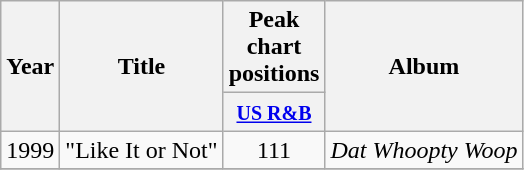<table class="wikitable">
<tr>
<th align=center rowspan=2>Year</th>
<th align=center rowspan=2>Title</th>
<th align=center colspan=1>Peak chart positions</th>
<th align=center rowspan=2>Album</th>
</tr>
<tr>
<th align=center width=25><small><a href='#'>US R&B</a></small></th>
</tr>
<tr>
<td align=center>1999</td>
<td align=left>"Like It or Not"</td>
<td align=center>111</td>
<td align=left><em>Dat Whoopty Woop</em></td>
</tr>
<tr>
</tr>
</table>
